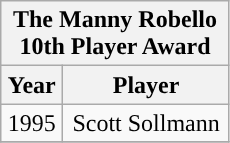<table class="wikitable" style="display: inline-table; margin-right: 20px; text-align:center">
<tr>
<th scope="col" colspan="2" style="width: 145px;">The Manny Robello 10th Player Award</th>
</tr>
<tr>
<th scope="col">Year</th>
<th scope="col">Player</th>
</tr>
<tr>
<td>1995</td>
<td>Scott Sollmann</td>
</tr>
<tr>
</tr>
</table>
